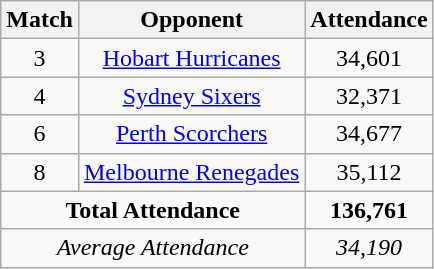<table class="wikitable sortable" style="text-align:center;">
<tr>
<th>Match</th>
<th>Opponent</th>
<th>Attendance</th>
</tr>
<tr>
<td>3</td>
<td><a href='#'>Hobart Hurricanes</a></td>
<td>34,601</td>
</tr>
<tr>
<td>4</td>
<td><a href='#'>Sydney Sixers</a></td>
<td>32,371</td>
</tr>
<tr>
<td>6</td>
<td><a href='#'>Perth Scorchers</a></td>
<td>34,677</td>
</tr>
<tr>
<td>8</td>
<td><a href='#'>Melbourne Renegades</a></td>
<td>35,112</td>
</tr>
<tr class="sortbottom">
<td colspan="2"><strong>Total Attendance</strong></td>
<td><strong>136,761</strong></td>
</tr>
<tr class="sortbottom">
<td colspan="2"><em>Average Attendance</em></td>
<td><em>34,190</em></td>
</tr>
</table>
